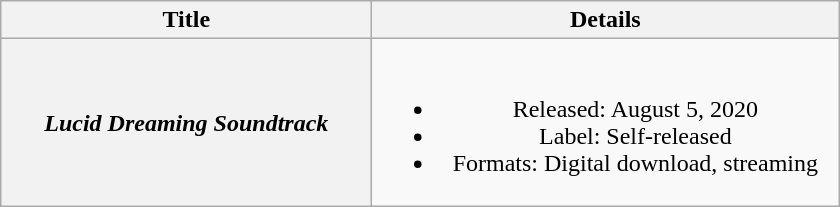<table class="wikitable plainrowheaders" style="text-align:center">
<tr>
<th scope="col" style="width:15em;">Title</th>
<th scope="col" style="width:19em;">Details</th>
</tr>
<tr>
<th scope="row"><em>Lucid Dreaming Soundtrack</em></th>
<td><br><ul><li>Released: August 5, 2020</li><li>Label: Self-released</li><li>Formats: Digital download, streaming</li></ul></td>
</tr>
</table>
